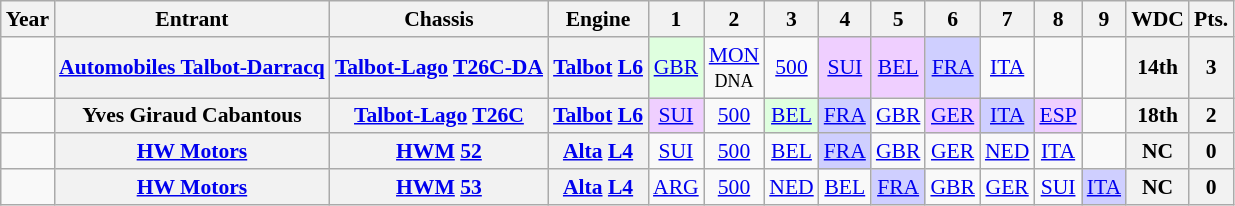<table class="wikitable" style="text-align:center; font-size:90%">
<tr>
<th>Year</th>
<th>Entrant</th>
<th>Chassis</th>
<th>Engine</th>
<th>1</th>
<th>2</th>
<th>3</th>
<th>4</th>
<th>5</th>
<th>6</th>
<th>7</th>
<th>8</th>
<th>9</th>
<th>WDC</th>
<th>Pts.</th>
</tr>
<tr>
<td></td>
<th><a href='#'>Automobiles Talbot-Darracq</a></th>
<th><a href='#'>Talbot-Lago</a> <a href='#'>T26C-DA</a></th>
<th><a href='#'>Talbot</a> <a href='#'>L6</a></th>
<td style="background:#dfffdf;"><a href='#'>GBR</a><br></td>
<td><a href='#'>MON</a><br><small>DNA</small></td>
<td><a href='#'>500</a></td>
<td style="background:#efcfff;"><a href='#'>SUI</a><br></td>
<td style="background:#efcfff;"><a href='#'>BEL</a><br></td>
<td style="background:#cfcfff;"><a href='#'>FRA</a><br></td>
<td><a href='#'>ITA</a></td>
<td></td>
<td></td>
<th>14th</th>
<th>3</th>
</tr>
<tr>
<td></td>
<th>Yves Giraud Cabantous</th>
<th><a href='#'>Talbot-Lago</a> <a href='#'>T26C</a></th>
<th><a href='#'>Talbot</a> <a href='#'>L6</a></th>
<td style="background:#efcfff;"><a href='#'>SUI</a><br></td>
<td><a href='#'>500</a></td>
<td style="background:#dfffdf;"><a href='#'>BEL</a><br></td>
<td style="background:#cfcfff;"><a href='#'>FRA</a><br></td>
<td><a href='#'>GBR</a></td>
<td style="background:#efcfff;"><a href='#'>GER</a><br></td>
<td style="background:#cfcfff;"><a href='#'>ITA</a><br></td>
<td style="background:#efcfff;"><a href='#'>ESP</a><br></td>
<td></td>
<th>18th</th>
<th>2</th>
</tr>
<tr>
<td></td>
<th><a href='#'>HW Motors</a></th>
<th><a href='#'>HWM</a> <a href='#'>52</a></th>
<th><a href='#'>Alta</a> <a href='#'>L4</a></th>
<td><a href='#'>SUI</a></td>
<td><a href='#'>500</a></td>
<td><a href='#'>BEL</a></td>
<td style="background:#cfcfff;"><a href='#'>FRA</a><br></td>
<td><a href='#'>GBR</a></td>
<td><a href='#'>GER</a></td>
<td><a href='#'>NED</a></td>
<td><a href='#'>ITA</a></td>
<td></td>
<th>NC</th>
<th>0</th>
</tr>
<tr>
<td></td>
<th><a href='#'>HW Motors</a></th>
<th><a href='#'>HWM</a> <a href='#'>53</a></th>
<th><a href='#'>Alta</a> <a href='#'>L4</a></th>
<td><a href='#'>ARG</a></td>
<td><a href='#'>500</a></td>
<td><a href='#'>NED</a></td>
<td><a href='#'>BEL</a></td>
<td style="background:#cfcfff;"><a href='#'>FRA</a><br></td>
<td><a href='#'>GBR</a></td>
<td><a href='#'>GER</a></td>
<td><a href='#'>SUI</a></td>
<td style="background:#cfcfff;"><a href='#'>ITA</a><br></td>
<th>NC</th>
<th>0</th>
</tr>
</table>
